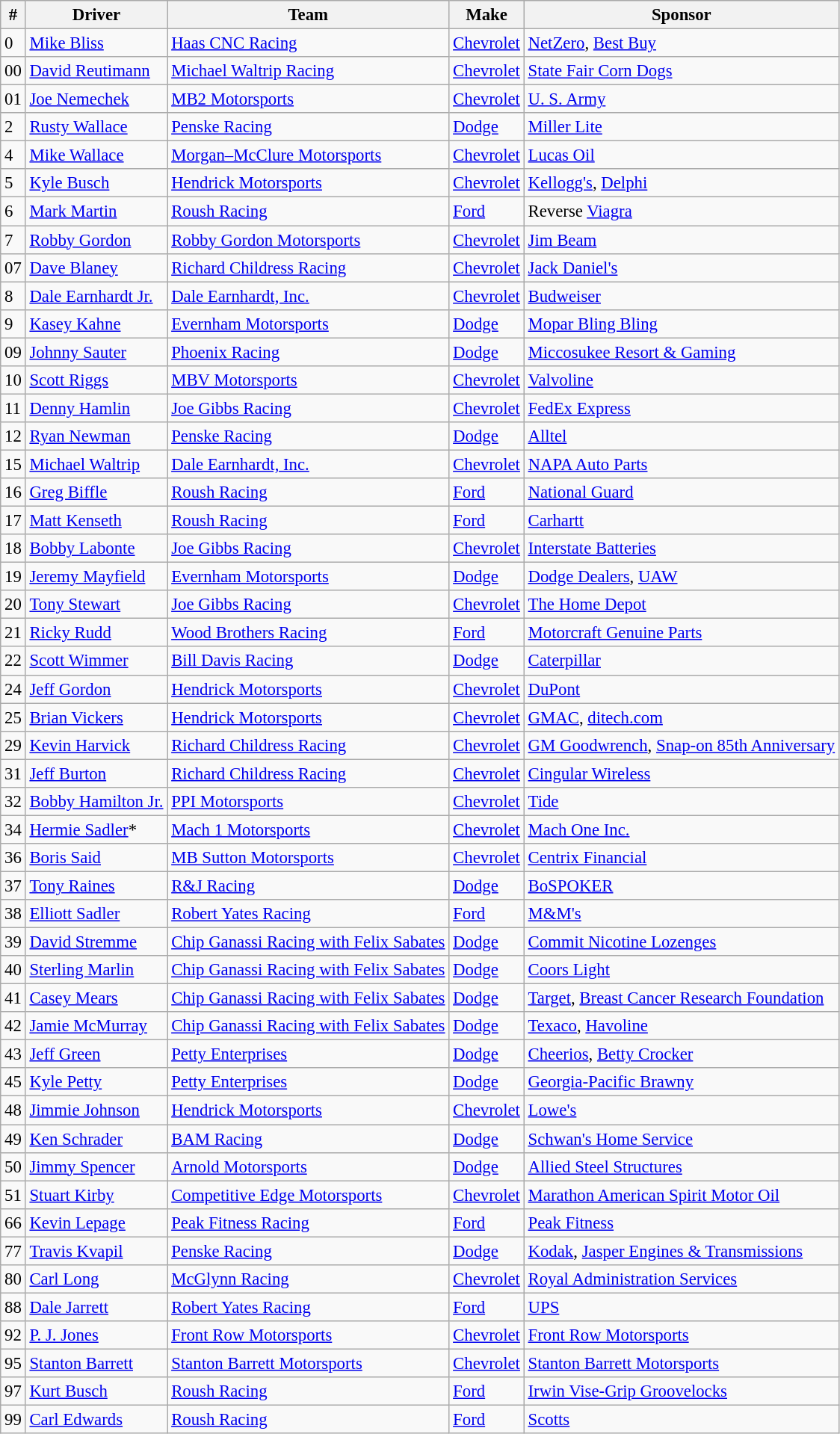<table class="wikitable" style="font-size:95%">
<tr>
<th>#</th>
<th>Driver</th>
<th>Team</th>
<th>Make</th>
<th>Sponsor</th>
</tr>
<tr>
<td>0</td>
<td><a href='#'>Mike Bliss</a></td>
<td><a href='#'>Haas CNC Racing</a></td>
<td><a href='#'>Chevrolet</a></td>
<td><a href='#'>NetZero</a>, <a href='#'>Best Buy</a></td>
</tr>
<tr>
<td>00</td>
<td><a href='#'>David Reutimann</a></td>
<td><a href='#'>Michael Waltrip Racing</a></td>
<td><a href='#'>Chevrolet</a></td>
<td><a href='#'>State Fair Corn Dogs</a></td>
</tr>
<tr>
<td>01</td>
<td><a href='#'>Joe Nemechek</a></td>
<td><a href='#'>MB2 Motorsports</a></td>
<td><a href='#'>Chevrolet</a></td>
<td><a href='#'>U. S. Army</a></td>
</tr>
<tr>
<td>2</td>
<td><a href='#'>Rusty Wallace</a></td>
<td><a href='#'>Penske Racing</a></td>
<td><a href='#'>Dodge</a></td>
<td><a href='#'>Miller Lite</a></td>
</tr>
<tr>
<td>4</td>
<td><a href='#'>Mike Wallace</a></td>
<td><a href='#'>Morgan–McClure Motorsports</a></td>
<td><a href='#'>Chevrolet</a></td>
<td><a href='#'>Lucas Oil</a></td>
</tr>
<tr>
<td>5</td>
<td><a href='#'>Kyle Busch</a></td>
<td><a href='#'>Hendrick Motorsports</a></td>
<td><a href='#'>Chevrolet</a></td>
<td><a href='#'>Kellogg's</a>, <a href='#'>Delphi</a></td>
</tr>
<tr>
<td>6</td>
<td><a href='#'>Mark Martin</a></td>
<td><a href='#'>Roush Racing</a></td>
<td><a href='#'>Ford</a></td>
<td>Reverse <a href='#'>Viagra</a></td>
</tr>
<tr>
<td>7</td>
<td><a href='#'>Robby Gordon</a></td>
<td><a href='#'>Robby Gordon Motorsports</a></td>
<td><a href='#'>Chevrolet</a></td>
<td><a href='#'>Jim Beam</a></td>
</tr>
<tr>
<td>07</td>
<td><a href='#'>Dave Blaney</a></td>
<td><a href='#'>Richard Childress Racing</a></td>
<td><a href='#'>Chevrolet</a></td>
<td><a href='#'>Jack Daniel's</a></td>
</tr>
<tr>
<td>8</td>
<td><a href='#'>Dale Earnhardt Jr.</a></td>
<td><a href='#'>Dale Earnhardt, Inc.</a></td>
<td><a href='#'>Chevrolet</a></td>
<td><a href='#'>Budweiser</a></td>
</tr>
<tr>
<td>9</td>
<td><a href='#'>Kasey Kahne</a></td>
<td><a href='#'>Evernham Motorsports</a></td>
<td><a href='#'>Dodge</a></td>
<td><a href='#'>Mopar Bling Bling</a></td>
</tr>
<tr>
<td>09</td>
<td><a href='#'>Johnny Sauter</a></td>
<td><a href='#'>Phoenix Racing</a></td>
<td><a href='#'>Dodge</a></td>
<td><a href='#'>Miccosukee Resort & Gaming</a></td>
</tr>
<tr>
<td>10</td>
<td><a href='#'>Scott Riggs</a></td>
<td><a href='#'>MBV Motorsports</a></td>
<td><a href='#'>Chevrolet</a></td>
<td><a href='#'>Valvoline</a></td>
</tr>
<tr>
<td>11</td>
<td><a href='#'>Denny Hamlin</a></td>
<td><a href='#'>Joe Gibbs Racing</a></td>
<td><a href='#'>Chevrolet</a></td>
<td><a href='#'>FedEx Express</a></td>
</tr>
<tr>
<td>12</td>
<td><a href='#'>Ryan Newman</a></td>
<td><a href='#'>Penske Racing</a></td>
<td><a href='#'>Dodge</a></td>
<td><a href='#'>Alltel</a></td>
</tr>
<tr>
<td>15</td>
<td><a href='#'>Michael Waltrip</a></td>
<td><a href='#'>Dale Earnhardt, Inc.</a></td>
<td><a href='#'>Chevrolet</a></td>
<td><a href='#'>NAPA Auto Parts</a></td>
</tr>
<tr>
<td>16</td>
<td><a href='#'>Greg Biffle</a></td>
<td><a href='#'>Roush Racing</a></td>
<td><a href='#'>Ford</a></td>
<td><a href='#'>National Guard</a></td>
</tr>
<tr>
<td>17</td>
<td><a href='#'>Matt Kenseth</a></td>
<td><a href='#'>Roush Racing</a></td>
<td><a href='#'>Ford</a></td>
<td><a href='#'>Carhartt</a></td>
</tr>
<tr>
<td>18</td>
<td><a href='#'>Bobby Labonte</a></td>
<td><a href='#'>Joe Gibbs Racing</a></td>
<td><a href='#'>Chevrolet</a></td>
<td><a href='#'>Interstate Batteries</a></td>
</tr>
<tr>
<td>19</td>
<td><a href='#'>Jeremy Mayfield</a></td>
<td><a href='#'>Evernham Motorsports</a></td>
<td><a href='#'>Dodge</a></td>
<td><a href='#'>Dodge Dealers</a>, <a href='#'>UAW</a></td>
</tr>
<tr>
<td>20</td>
<td><a href='#'>Tony Stewart</a></td>
<td><a href='#'>Joe Gibbs Racing</a></td>
<td><a href='#'>Chevrolet</a></td>
<td><a href='#'>The Home Depot</a></td>
</tr>
<tr>
<td>21</td>
<td><a href='#'>Ricky Rudd</a></td>
<td><a href='#'>Wood Brothers Racing</a></td>
<td><a href='#'>Ford</a></td>
<td><a href='#'>Motorcraft Genuine Parts</a></td>
</tr>
<tr>
<td>22</td>
<td><a href='#'>Scott Wimmer</a></td>
<td><a href='#'>Bill Davis Racing</a></td>
<td><a href='#'>Dodge</a></td>
<td><a href='#'>Caterpillar</a></td>
</tr>
<tr>
<td>24</td>
<td><a href='#'>Jeff Gordon</a></td>
<td><a href='#'>Hendrick Motorsports</a></td>
<td><a href='#'>Chevrolet</a></td>
<td><a href='#'>DuPont</a></td>
</tr>
<tr>
<td>25</td>
<td><a href='#'>Brian Vickers</a></td>
<td><a href='#'>Hendrick Motorsports</a></td>
<td><a href='#'>Chevrolet</a></td>
<td><a href='#'>GMAC</a>, <a href='#'>ditech.com</a></td>
</tr>
<tr>
<td>29</td>
<td><a href='#'>Kevin Harvick</a></td>
<td><a href='#'>Richard Childress Racing</a></td>
<td><a href='#'>Chevrolet</a></td>
<td><a href='#'>GM Goodwrench</a>, <a href='#'>Snap-on 85th Anniversary</a></td>
</tr>
<tr>
<td>31</td>
<td><a href='#'>Jeff Burton</a></td>
<td><a href='#'>Richard Childress Racing</a></td>
<td><a href='#'>Chevrolet</a></td>
<td><a href='#'>Cingular Wireless</a></td>
</tr>
<tr>
<td>32</td>
<td><a href='#'>Bobby Hamilton Jr.</a></td>
<td><a href='#'>PPI Motorsports</a></td>
<td><a href='#'>Chevrolet</a></td>
<td><a href='#'>Tide</a></td>
</tr>
<tr>
<td>34</td>
<td><a href='#'>Hermie Sadler</a>*</td>
<td><a href='#'>Mach 1 Motorsports</a></td>
<td><a href='#'>Chevrolet</a></td>
<td><a href='#'>Mach One Inc.</a></td>
</tr>
<tr>
<td>36</td>
<td><a href='#'>Boris Said</a></td>
<td><a href='#'>MB Sutton Motorsports</a></td>
<td><a href='#'>Chevrolet</a></td>
<td><a href='#'>Centrix Financial</a></td>
</tr>
<tr>
<td>37</td>
<td><a href='#'>Tony Raines</a></td>
<td><a href='#'>R&J Racing</a></td>
<td><a href='#'>Dodge</a></td>
<td><a href='#'>BoSPOKER</a></td>
</tr>
<tr>
<td>38</td>
<td><a href='#'>Elliott Sadler</a></td>
<td><a href='#'>Robert Yates Racing</a></td>
<td><a href='#'>Ford</a></td>
<td><a href='#'>M&M's</a></td>
</tr>
<tr>
<td>39</td>
<td><a href='#'>David Stremme</a></td>
<td><a href='#'>Chip Ganassi Racing with Felix Sabates</a></td>
<td><a href='#'>Dodge</a></td>
<td><a href='#'>Commit Nicotine Lozenges</a></td>
</tr>
<tr>
<td>40</td>
<td><a href='#'>Sterling Marlin</a></td>
<td><a href='#'>Chip Ganassi Racing with Felix Sabates</a></td>
<td><a href='#'>Dodge</a></td>
<td><a href='#'>Coors Light</a></td>
</tr>
<tr>
<td>41</td>
<td><a href='#'>Casey Mears</a></td>
<td><a href='#'>Chip Ganassi Racing with Felix Sabates</a></td>
<td><a href='#'>Dodge</a></td>
<td><a href='#'>Target</a>, <a href='#'>Breast Cancer Research Foundation</a></td>
</tr>
<tr>
<td>42</td>
<td><a href='#'>Jamie McMurray</a></td>
<td><a href='#'>Chip Ganassi Racing with Felix Sabates</a></td>
<td><a href='#'>Dodge</a></td>
<td><a href='#'>Texaco</a>, <a href='#'>Havoline</a></td>
</tr>
<tr>
<td>43</td>
<td><a href='#'>Jeff Green</a></td>
<td><a href='#'>Petty Enterprises</a></td>
<td><a href='#'>Dodge</a></td>
<td><a href='#'>Cheerios</a>, <a href='#'>Betty Crocker</a></td>
</tr>
<tr>
<td>45</td>
<td><a href='#'>Kyle Petty</a></td>
<td><a href='#'>Petty Enterprises</a></td>
<td><a href='#'>Dodge</a></td>
<td><a href='#'>Georgia-Pacific Brawny</a></td>
</tr>
<tr>
<td>48</td>
<td><a href='#'>Jimmie Johnson</a></td>
<td><a href='#'>Hendrick Motorsports</a></td>
<td><a href='#'>Chevrolet</a></td>
<td><a href='#'>Lowe's</a></td>
</tr>
<tr>
<td>49</td>
<td><a href='#'>Ken Schrader</a></td>
<td><a href='#'>BAM Racing</a></td>
<td><a href='#'>Dodge</a></td>
<td><a href='#'>Schwan's Home Service</a></td>
</tr>
<tr>
<td>50</td>
<td><a href='#'>Jimmy Spencer</a></td>
<td><a href='#'>Arnold Motorsports</a></td>
<td><a href='#'>Dodge</a></td>
<td><a href='#'>Allied Steel Structures</a></td>
</tr>
<tr>
<td>51</td>
<td><a href='#'>Stuart Kirby</a></td>
<td><a href='#'>Competitive Edge Motorsports</a></td>
<td><a href='#'>Chevrolet</a></td>
<td><a href='#'>Marathon American Spirit Motor Oil</a></td>
</tr>
<tr>
<td>66</td>
<td><a href='#'>Kevin Lepage</a></td>
<td><a href='#'>Peak Fitness Racing</a></td>
<td><a href='#'>Ford</a></td>
<td><a href='#'>Peak Fitness</a></td>
</tr>
<tr>
<td>77</td>
<td><a href='#'>Travis Kvapil</a></td>
<td><a href='#'>Penske Racing</a></td>
<td><a href='#'>Dodge</a></td>
<td><a href='#'>Kodak</a>, <a href='#'>Jasper Engines & Transmissions</a></td>
</tr>
<tr>
<td>80</td>
<td><a href='#'>Carl Long</a></td>
<td><a href='#'>McGlynn Racing</a></td>
<td><a href='#'>Chevrolet</a></td>
<td><a href='#'>Royal Administration Services</a></td>
</tr>
<tr>
<td>88</td>
<td><a href='#'>Dale Jarrett</a></td>
<td><a href='#'>Robert Yates Racing</a></td>
<td><a href='#'>Ford</a></td>
<td><a href='#'>UPS</a></td>
</tr>
<tr>
<td>92</td>
<td><a href='#'>P. J. Jones</a></td>
<td><a href='#'>Front Row Motorsports</a></td>
<td><a href='#'>Chevrolet</a></td>
<td><a href='#'>Front Row Motorsports</a></td>
</tr>
<tr>
<td>95</td>
<td><a href='#'>Stanton Barrett</a></td>
<td><a href='#'>Stanton Barrett Motorsports</a></td>
<td><a href='#'>Chevrolet</a></td>
<td><a href='#'>Stanton Barrett Motorsports</a></td>
</tr>
<tr>
<td>97</td>
<td><a href='#'>Kurt Busch</a></td>
<td><a href='#'>Roush Racing</a></td>
<td><a href='#'>Ford</a></td>
<td><a href='#'>Irwin Vise-Grip Groovelocks</a></td>
</tr>
<tr>
<td>99</td>
<td><a href='#'>Carl Edwards</a></td>
<td><a href='#'>Roush Racing</a></td>
<td><a href='#'>Ford</a></td>
<td><a href='#'>Scotts</a></td>
</tr>
</table>
